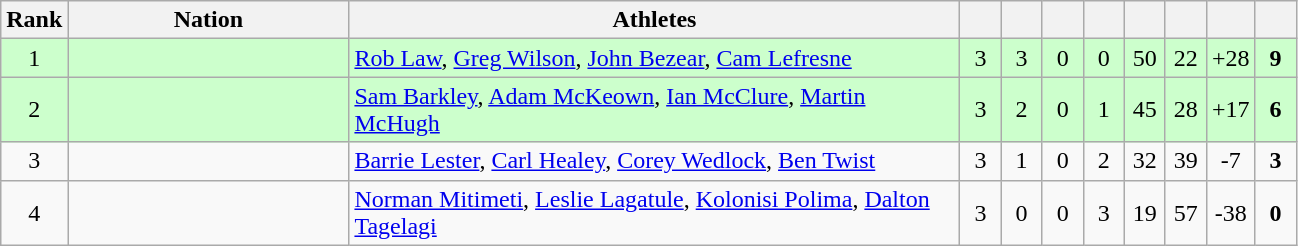<table class=wikitable style="text-align:center">
<tr>
<th width=20>Rank</th>
<th width=180>Nation</th>
<th width=400>Athletes</th>
<th width=20></th>
<th width=20></th>
<th width=20></th>
<th width=20></th>
<th width=20></th>
<th width=20></th>
<th width=20></th>
<th width=20></th>
</tr>
<tr bgcolor="#ccffcc">
<td>1</td>
<td align=left></td>
<td align=left><a href='#'>Rob Law</a>, <a href='#'>Greg Wilson</a>, <a href='#'>John Bezear</a>, <a href='#'>Cam Lefresne</a></td>
<td>3</td>
<td>3</td>
<td>0</td>
<td>0</td>
<td>50</td>
<td>22</td>
<td>+28</td>
<td><strong>9</strong></td>
</tr>
<tr bgcolor="#ccffcc">
<td>2</td>
<td align=left></td>
<td align=left><a href='#'>Sam Barkley</a>, <a href='#'>Adam McKeown</a>, <a href='#'>Ian McClure</a>, <a href='#'>Martin McHugh</a></td>
<td>3</td>
<td>2</td>
<td>0</td>
<td>1</td>
<td>45</td>
<td>28</td>
<td>+17</td>
<td><strong>6</strong></td>
</tr>
<tr>
<td>3</td>
<td align=left></td>
<td align=left><a href='#'>Barrie Lester</a>, <a href='#'>Carl Healey</a>, <a href='#'>Corey Wedlock</a>, <a href='#'>Ben Twist</a></td>
<td>3</td>
<td>1</td>
<td>0</td>
<td>2</td>
<td>32</td>
<td>39</td>
<td>-7</td>
<td><strong>3</strong></td>
</tr>
<tr>
<td>4</td>
<td align=left></td>
<td align=left><a href='#'>Norman Mitimeti</a>, <a href='#'>Leslie Lagatule</a>, <a href='#'>Kolonisi Polima</a>, <a href='#'>Dalton Tagelagi</a></td>
<td>3</td>
<td>0</td>
<td>0</td>
<td>3</td>
<td>19</td>
<td>57</td>
<td>-38</td>
<td><strong>0</strong></td>
</tr>
</table>
